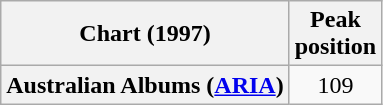<table class="wikitable plainrowheaders" style="text-align:center">
<tr>
<th scope="col">Chart (1997)</th>
<th scope="col">Peak<br>position</th>
</tr>
<tr>
<th scope="row">Australian Albums (<a href='#'>ARIA</a>)</th>
<td>109</td>
</tr>
</table>
